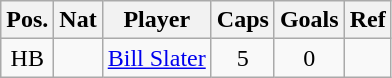<table class="wikitable" style="text-align:center; border:1px #aaa solid;">
<tr>
<th>Pos.</th>
<th>Nat</th>
<th>Player</th>
<th>Caps</th>
<th>Goals</th>
<th>Ref</th>
</tr>
<tr>
<td>HB</td>
<td></td>
<td style="text-align:left;"><a href='#'>Bill Slater</a></td>
<td>5</td>
<td>0</td>
<td></td>
</tr>
</table>
